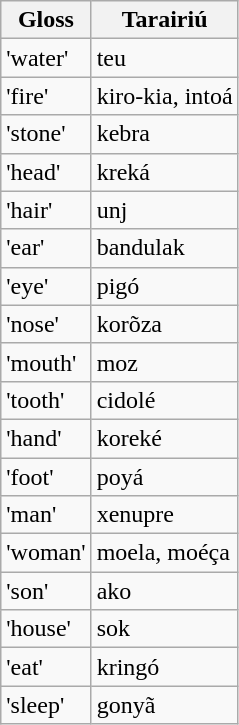<table class=wikitable>
<tr>
<th>Gloss</th>
<th>Tarairiú</th>
</tr>
<tr>
<td>'water'</td>
<td>teu</td>
</tr>
<tr>
<td>'fire'</td>
<td>kiro-kia, intoá</td>
</tr>
<tr>
<td>'stone'</td>
<td>kebra</td>
</tr>
<tr>
<td>'head'</td>
<td>kreká</td>
</tr>
<tr>
<td>'hair'</td>
<td>unj</td>
</tr>
<tr>
<td>'ear'</td>
<td>bandulak</td>
</tr>
<tr>
<td>'eye'</td>
<td>pigó</td>
</tr>
<tr>
<td>'nose'</td>
<td>korõza</td>
</tr>
<tr>
<td>'mouth'</td>
<td>moz</td>
</tr>
<tr>
<td>'tooth'</td>
<td>cidolé</td>
</tr>
<tr>
<td>'hand'</td>
<td>koreké</td>
</tr>
<tr>
<td>'foot'</td>
<td>poyá</td>
</tr>
<tr>
<td>'man'</td>
<td>xenupre</td>
</tr>
<tr>
<td>'woman'</td>
<td>moela, moéça</td>
</tr>
<tr>
<td>'son'</td>
<td>ako</td>
</tr>
<tr>
<td>'house'</td>
<td>sok</td>
</tr>
<tr>
<td>'eat'</td>
<td>kringó</td>
</tr>
<tr>
<td>'sleep'</td>
<td>gonyã</td>
</tr>
</table>
